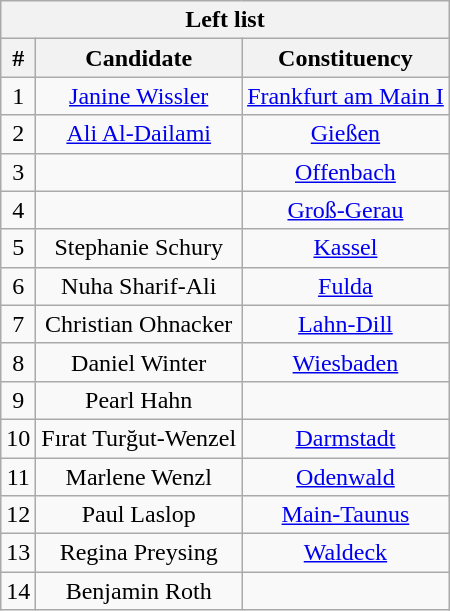<table class="wikitable mw-collapsible mw-collapsed" style="text-align:center">
<tr>
<th colspan=3>Left list</th>
</tr>
<tr>
<th>#</th>
<th>Candidate</th>
<th>Constituency</th>
</tr>
<tr>
<td>1</td>
<td><a href='#'>Janine Wissler</a></td>
<td><a href='#'>Frankfurt am Main I</a></td>
</tr>
<tr>
<td>2</td>
<td><a href='#'>Ali Al-Dailami</a></td>
<td><a href='#'>Gießen</a></td>
</tr>
<tr>
<td>3</td>
<td></td>
<td><a href='#'>Offenbach</a></td>
</tr>
<tr>
<td>4</td>
<td></td>
<td><a href='#'>Groß-Gerau</a></td>
</tr>
<tr>
<td>5</td>
<td>Stephanie Schury</td>
<td><a href='#'>Kassel</a></td>
</tr>
<tr>
<td>6</td>
<td>Nuha Sharif-Ali</td>
<td><a href='#'>Fulda</a></td>
</tr>
<tr>
<td>7</td>
<td>Christian Ohnacker</td>
<td><a href='#'>Lahn-Dill</a></td>
</tr>
<tr>
<td>8</td>
<td>Daniel Winter</td>
<td><a href='#'>Wiesbaden</a></td>
</tr>
<tr>
<td>9</td>
<td>Pearl Hahn</td>
<td></td>
</tr>
<tr>
<td>10</td>
<td>Fırat Turğut-Wenzel</td>
<td><a href='#'>Darmstadt</a></td>
</tr>
<tr>
<td>11</td>
<td>Marlene Wenzl</td>
<td><a href='#'>Odenwald</a></td>
</tr>
<tr>
<td>12</td>
<td>Paul Laslop</td>
<td><a href='#'>Main-Taunus</a></td>
</tr>
<tr>
<td>13</td>
<td>Regina Preysing</td>
<td><a href='#'>Waldeck</a></td>
</tr>
<tr>
<td>14</td>
<td>Benjamin Roth</td>
<td></td>
</tr>
</table>
